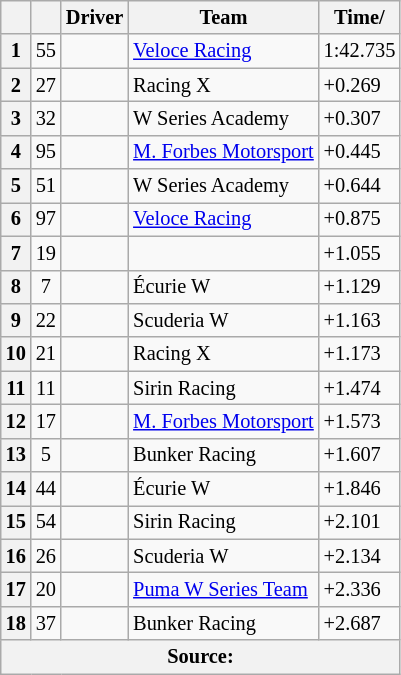<table class="wikitable" style="font-size:85%">
<tr>
<th scope="col"></th>
<th scope="col"></th>
<th scope="col">Driver</th>
<th scope="col">Team</th>
<th scope="col">Time/</th>
</tr>
<tr>
<th scope="row">1</th>
<td align="center">55</td>
<td></td>
<td><a href='#'>Veloce Racing</a></td>
<td>1:42.735</td>
</tr>
<tr>
<th scope="row">2</th>
<td align="center">27</td>
<td></td>
<td>Racing X</td>
<td>+0.269</td>
</tr>
<tr>
<th scope="row">3</th>
<td align="center">32</td>
<td></td>
<td>W Series Academy</td>
<td>+0.307</td>
</tr>
<tr>
<th scope="row">4</th>
<td align="center">95</td>
<td></td>
<td><a href='#'>M. Forbes Motorsport</a></td>
<td>+0.445</td>
</tr>
<tr>
<th scope="row">5</th>
<td align="center">51</td>
<td></td>
<td>W Series Academy</td>
<td>+0.644</td>
</tr>
<tr>
<th scope="row">6</th>
<td align="center">97</td>
<td></td>
<td><a href='#'>Veloce Racing</a></td>
<td>+0.875</td>
</tr>
<tr>
<th scope="row">7</th>
<td align="center">19</td>
<td></td>
<td></td>
<td>+1.055</td>
</tr>
<tr>
<th scope="row">8</th>
<td align="center">7</td>
<td></td>
<td>Écurie W</td>
<td>+1.129</td>
</tr>
<tr>
<th scope="row">9</th>
<td align="center">22</td>
<td></td>
<td>Scuderia W</td>
<td>+1.163</td>
</tr>
<tr>
<th scope="row">10</th>
<td align="center">21</td>
<td></td>
<td>Racing X</td>
<td>+1.173</td>
</tr>
<tr>
<th scope="row">11</th>
<td align="center">11</td>
<td></td>
<td>Sirin Racing</td>
<td>+1.474</td>
</tr>
<tr>
<th scope="row">12</th>
<td align="center">17</td>
<td></td>
<td><a href='#'>M. Forbes Motorsport</a></td>
<td>+1.573</td>
</tr>
<tr>
<th scope="row">13</th>
<td align="center">5</td>
<td></td>
<td>Bunker Racing</td>
<td>+1.607</td>
</tr>
<tr>
<th scope="row">14</th>
<td align="center">44</td>
<td></td>
<td>Écurie W</td>
<td>+1.846</td>
</tr>
<tr>
<th scope="row">15</th>
<td align="center">54</td>
<td></td>
<td>Sirin Racing</td>
<td>+2.101</td>
</tr>
<tr>
<th scope="row">16</th>
<td align="center">26</td>
<td></td>
<td>Scuderia W</td>
<td>+2.134</td>
</tr>
<tr>
<th scope="row">17</th>
<td align="center">20</td>
<td></td>
<td><a href='#'>Puma W Series Team</a></td>
<td>+2.336</td>
</tr>
<tr>
<th scope="row">18</th>
<td align="center">37</td>
<td></td>
<td>Bunker Racing</td>
<td>+2.687</td>
</tr>
<tr>
<th colspan=5>Source:</th>
</tr>
</table>
